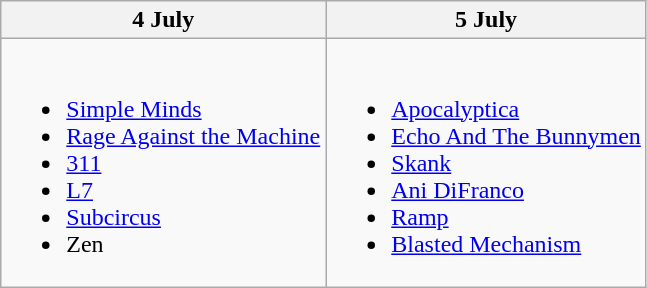<table class="wikitable">
<tr>
<th>4 July</th>
<th>5 July</th>
</tr>
<tr>
<td><br><ul><li><a href='#'>Simple Minds</a></li><li><a href='#'>Rage Against the Machine</a></li><li><a href='#'>311</a></li><li><a href='#'>L7</a></li><li><a href='#'>Subcircus</a></li><li>Zen</li></ul></td>
<td><br><ul><li><a href='#'>Apocalyptica</a></li><li><a href='#'>Echo And The Bunnymen</a></li><li><a href='#'>Skank</a></li><li><a href='#'>Ani DiFranco</a></li><li><a href='#'>Ramp</a></li><li><a href='#'>Blasted Mechanism</a></li></ul></td>
</tr>
</table>
